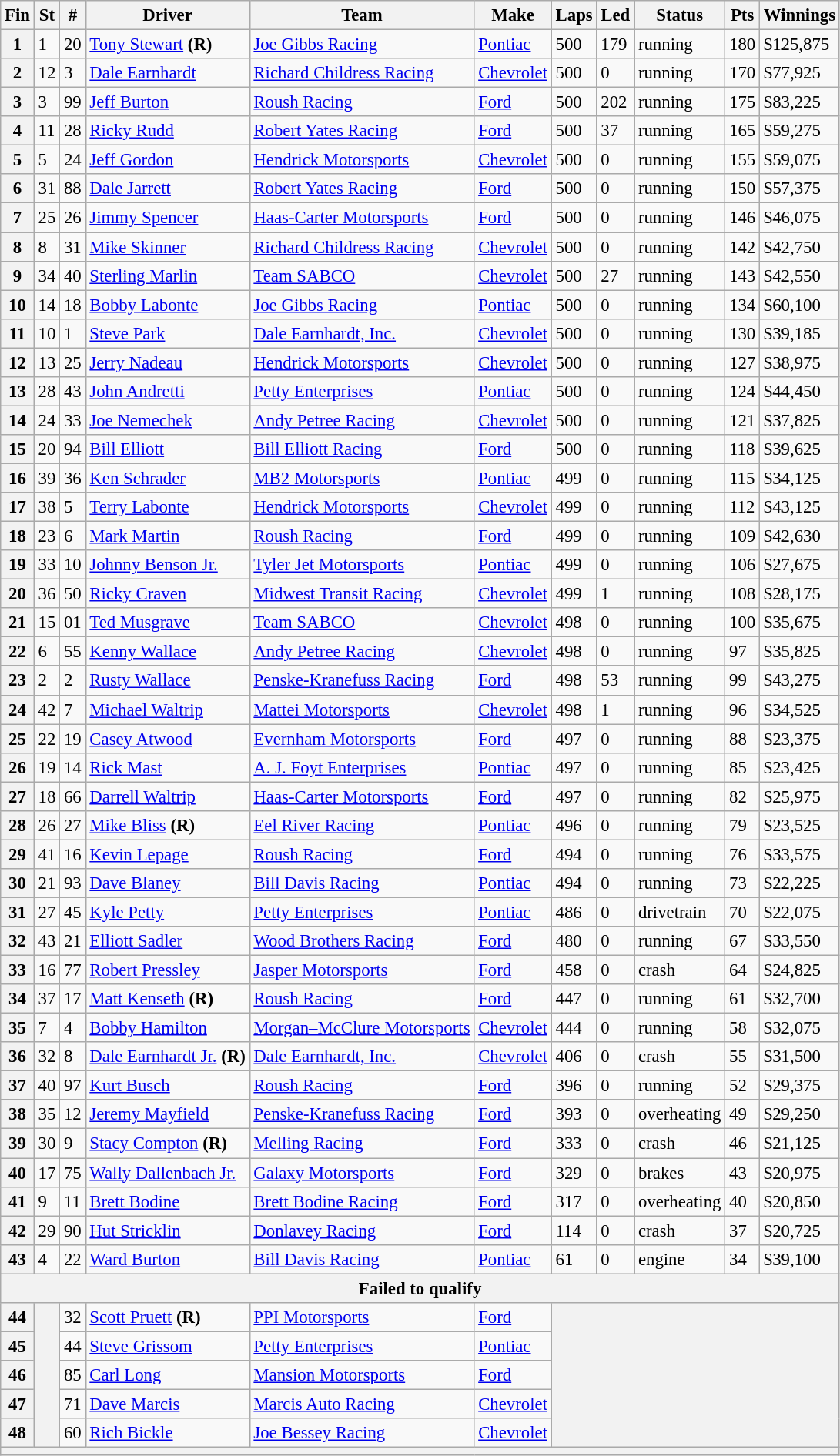<table class="wikitable" style="font-size:95%">
<tr>
<th>Fin</th>
<th>St</th>
<th>#</th>
<th>Driver</th>
<th>Team</th>
<th>Make</th>
<th>Laps</th>
<th>Led</th>
<th>Status</th>
<th>Pts</th>
<th>Winnings</th>
</tr>
<tr>
<th>1</th>
<td>1</td>
<td>20</td>
<td><a href='#'>Tony Stewart</a> <strong>(R)</strong></td>
<td><a href='#'>Joe Gibbs Racing</a></td>
<td><a href='#'>Pontiac</a></td>
<td>500</td>
<td>179</td>
<td>running</td>
<td>180</td>
<td>$125,875</td>
</tr>
<tr>
<th>2</th>
<td>12</td>
<td>3</td>
<td><a href='#'>Dale Earnhardt</a></td>
<td><a href='#'>Richard Childress Racing</a></td>
<td><a href='#'>Chevrolet</a></td>
<td>500</td>
<td>0</td>
<td>running</td>
<td>170</td>
<td>$77,925</td>
</tr>
<tr>
<th>3</th>
<td>3</td>
<td>99</td>
<td><a href='#'>Jeff Burton</a></td>
<td><a href='#'>Roush Racing</a></td>
<td><a href='#'>Ford</a></td>
<td>500</td>
<td>202</td>
<td>running</td>
<td>175</td>
<td>$83,225</td>
</tr>
<tr>
<th>4</th>
<td>11</td>
<td>28</td>
<td><a href='#'>Ricky Rudd</a></td>
<td><a href='#'>Robert Yates Racing</a></td>
<td><a href='#'>Ford</a></td>
<td>500</td>
<td>37</td>
<td>running</td>
<td>165</td>
<td>$59,275</td>
</tr>
<tr>
<th>5</th>
<td>5</td>
<td>24</td>
<td><a href='#'>Jeff Gordon</a></td>
<td><a href='#'>Hendrick Motorsports</a></td>
<td><a href='#'>Chevrolet</a></td>
<td>500</td>
<td>0</td>
<td>running</td>
<td>155</td>
<td>$59,075</td>
</tr>
<tr>
<th>6</th>
<td>31</td>
<td>88</td>
<td><a href='#'>Dale Jarrett</a></td>
<td><a href='#'>Robert Yates Racing</a></td>
<td><a href='#'>Ford</a></td>
<td>500</td>
<td>0</td>
<td>running</td>
<td>150</td>
<td>$57,375</td>
</tr>
<tr>
<th>7</th>
<td>25</td>
<td>26</td>
<td><a href='#'>Jimmy Spencer</a></td>
<td><a href='#'>Haas-Carter Motorsports</a></td>
<td><a href='#'>Ford</a></td>
<td>500</td>
<td>0</td>
<td>running</td>
<td>146</td>
<td>$46,075</td>
</tr>
<tr>
<th>8</th>
<td>8</td>
<td>31</td>
<td><a href='#'>Mike Skinner</a></td>
<td><a href='#'>Richard Childress Racing</a></td>
<td><a href='#'>Chevrolet</a></td>
<td>500</td>
<td>0</td>
<td>running</td>
<td>142</td>
<td>$42,750</td>
</tr>
<tr>
<th>9</th>
<td>34</td>
<td>40</td>
<td><a href='#'>Sterling Marlin</a></td>
<td><a href='#'>Team SABCO</a></td>
<td><a href='#'>Chevrolet</a></td>
<td>500</td>
<td>27</td>
<td>running</td>
<td>143</td>
<td>$42,550</td>
</tr>
<tr>
<th>10</th>
<td>14</td>
<td>18</td>
<td><a href='#'>Bobby Labonte</a></td>
<td><a href='#'>Joe Gibbs Racing</a></td>
<td><a href='#'>Pontiac</a></td>
<td>500</td>
<td>0</td>
<td>running</td>
<td>134</td>
<td>$60,100</td>
</tr>
<tr>
<th>11</th>
<td>10</td>
<td>1</td>
<td><a href='#'>Steve Park</a></td>
<td><a href='#'>Dale Earnhardt, Inc.</a></td>
<td><a href='#'>Chevrolet</a></td>
<td>500</td>
<td>0</td>
<td>running</td>
<td>130</td>
<td>$39,185</td>
</tr>
<tr>
<th>12</th>
<td>13</td>
<td>25</td>
<td><a href='#'>Jerry Nadeau</a></td>
<td><a href='#'>Hendrick Motorsports</a></td>
<td><a href='#'>Chevrolet</a></td>
<td>500</td>
<td>0</td>
<td>running</td>
<td>127</td>
<td>$38,975</td>
</tr>
<tr>
<th>13</th>
<td>28</td>
<td>43</td>
<td><a href='#'>John Andretti</a></td>
<td><a href='#'>Petty Enterprises</a></td>
<td><a href='#'>Pontiac</a></td>
<td>500</td>
<td>0</td>
<td>running</td>
<td>124</td>
<td>$44,450</td>
</tr>
<tr>
<th>14</th>
<td>24</td>
<td>33</td>
<td><a href='#'>Joe Nemechek</a></td>
<td><a href='#'>Andy Petree Racing</a></td>
<td><a href='#'>Chevrolet</a></td>
<td>500</td>
<td>0</td>
<td>running</td>
<td>121</td>
<td>$37,825</td>
</tr>
<tr>
<th>15</th>
<td>20</td>
<td>94</td>
<td><a href='#'>Bill Elliott</a></td>
<td><a href='#'>Bill Elliott Racing</a></td>
<td><a href='#'>Ford</a></td>
<td>500</td>
<td>0</td>
<td>running</td>
<td>118</td>
<td>$39,625</td>
</tr>
<tr>
<th>16</th>
<td>39</td>
<td>36</td>
<td><a href='#'>Ken Schrader</a></td>
<td><a href='#'>MB2 Motorsports</a></td>
<td><a href='#'>Pontiac</a></td>
<td>499</td>
<td>0</td>
<td>running</td>
<td>115</td>
<td>$34,125</td>
</tr>
<tr>
<th>17</th>
<td>38</td>
<td>5</td>
<td><a href='#'>Terry Labonte</a></td>
<td><a href='#'>Hendrick Motorsports</a></td>
<td><a href='#'>Chevrolet</a></td>
<td>499</td>
<td>0</td>
<td>running</td>
<td>112</td>
<td>$43,125</td>
</tr>
<tr>
<th>18</th>
<td>23</td>
<td>6</td>
<td><a href='#'>Mark Martin</a></td>
<td><a href='#'>Roush Racing</a></td>
<td><a href='#'>Ford</a></td>
<td>499</td>
<td>0</td>
<td>running</td>
<td>109</td>
<td>$42,630</td>
</tr>
<tr>
<th>19</th>
<td>33</td>
<td>10</td>
<td><a href='#'>Johnny Benson Jr.</a></td>
<td><a href='#'>Tyler Jet Motorsports</a></td>
<td><a href='#'>Pontiac</a></td>
<td>499</td>
<td>0</td>
<td>running</td>
<td>106</td>
<td>$27,675</td>
</tr>
<tr>
<th>20</th>
<td>36</td>
<td>50</td>
<td><a href='#'>Ricky Craven</a></td>
<td><a href='#'>Midwest Transit Racing</a></td>
<td><a href='#'>Chevrolet</a></td>
<td>499</td>
<td>1</td>
<td>running</td>
<td>108</td>
<td>$28,175</td>
</tr>
<tr>
<th>21</th>
<td>15</td>
<td>01</td>
<td><a href='#'>Ted Musgrave</a></td>
<td><a href='#'>Team SABCO</a></td>
<td><a href='#'>Chevrolet</a></td>
<td>498</td>
<td>0</td>
<td>running</td>
<td>100</td>
<td>$35,675</td>
</tr>
<tr>
<th>22</th>
<td>6</td>
<td>55</td>
<td><a href='#'>Kenny Wallace</a></td>
<td><a href='#'>Andy Petree Racing</a></td>
<td><a href='#'>Chevrolet</a></td>
<td>498</td>
<td>0</td>
<td>running</td>
<td>97</td>
<td>$35,825</td>
</tr>
<tr>
<th>23</th>
<td>2</td>
<td>2</td>
<td><a href='#'>Rusty Wallace</a></td>
<td><a href='#'>Penske-Kranefuss Racing</a></td>
<td><a href='#'>Ford</a></td>
<td>498</td>
<td>53</td>
<td>running</td>
<td>99</td>
<td>$43,275</td>
</tr>
<tr>
<th>24</th>
<td>42</td>
<td>7</td>
<td><a href='#'>Michael Waltrip</a></td>
<td><a href='#'>Mattei Motorsports</a></td>
<td><a href='#'>Chevrolet</a></td>
<td>498</td>
<td>1</td>
<td>running</td>
<td>96</td>
<td>$34,525</td>
</tr>
<tr>
<th>25</th>
<td>22</td>
<td>19</td>
<td><a href='#'>Casey Atwood</a></td>
<td><a href='#'>Evernham Motorsports</a></td>
<td><a href='#'>Ford</a></td>
<td>497</td>
<td>0</td>
<td>running</td>
<td>88</td>
<td>$23,375</td>
</tr>
<tr>
<th>26</th>
<td>19</td>
<td>14</td>
<td><a href='#'>Rick Mast</a></td>
<td><a href='#'>A. J. Foyt Enterprises</a></td>
<td><a href='#'>Pontiac</a></td>
<td>497</td>
<td>0</td>
<td>running</td>
<td>85</td>
<td>$23,425</td>
</tr>
<tr>
<th>27</th>
<td>18</td>
<td>66</td>
<td><a href='#'>Darrell Waltrip</a></td>
<td><a href='#'>Haas-Carter Motorsports</a></td>
<td><a href='#'>Ford</a></td>
<td>497</td>
<td>0</td>
<td>running</td>
<td>82</td>
<td>$25,975</td>
</tr>
<tr>
<th>28</th>
<td>26</td>
<td>27</td>
<td><a href='#'>Mike Bliss</a> <strong>(R)</strong></td>
<td><a href='#'>Eel River Racing</a></td>
<td><a href='#'>Pontiac</a></td>
<td>496</td>
<td>0</td>
<td>running</td>
<td>79</td>
<td>$23,525</td>
</tr>
<tr>
<th>29</th>
<td>41</td>
<td>16</td>
<td><a href='#'>Kevin Lepage</a></td>
<td><a href='#'>Roush Racing</a></td>
<td><a href='#'>Ford</a></td>
<td>494</td>
<td>0</td>
<td>running</td>
<td>76</td>
<td>$33,575</td>
</tr>
<tr>
<th>30</th>
<td>21</td>
<td>93</td>
<td><a href='#'>Dave Blaney</a></td>
<td><a href='#'>Bill Davis Racing</a></td>
<td><a href='#'>Pontiac</a></td>
<td>494</td>
<td>0</td>
<td>running</td>
<td>73</td>
<td>$22,225</td>
</tr>
<tr>
<th>31</th>
<td>27</td>
<td>45</td>
<td><a href='#'>Kyle Petty</a></td>
<td><a href='#'>Petty Enterprises</a></td>
<td><a href='#'>Pontiac</a></td>
<td>486</td>
<td>0</td>
<td>drivetrain</td>
<td>70</td>
<td>$22,075</td>
</tr>
<tr>
<th>32</th>
<td>43</td>
<td>21</td>
<td><a href='#'>Elliott Sadler</a></td>
<td><a href='#'>Wood Brothers Racing</a></td>
<td><a href='#'>Ford</a></td>
<td>480</td>
<td>0</td>
<td>running</td>
<td>67</td>
<td>$33,550</td>
</tr>
<tr>
<th>33</th>
<td>16</td>
<td>77</td>
<td><a href='#'>Robert Pressley</a></td>
<td><a href='#'>Jasper Motorsports</a></td>
<td><a href='#'>Ford</a></td>
<td>458</td>
<td>0</td>
<td>crash</td>
<td>64</td>
<td>$24,825</td>
</tr>
<tr>
<th>34</th>
<td>37</td>
<td>17</td>
<td><a href='#'>Matt Kenseth</a> <strong>(R)</strong></td>
<td><a href='#'>Roush Racing</a></td>
<td><a href='#'>Ford</a></td>
<td>447</td>
<td>0</td>
<td>running</td>
<td>61</td>
<td>$32,700</td>
</tr>
<tr>
<th>35</th>
<td>7</td>
<td>4</td>
<td><a href='#'>Bobby Hamilton</a></td>
<td><a href='#'>Morgan–McClure Motorsports</a></td>
<td><a href='#'>Chevrolet</a></td>
<td>444</td>
<td>0</td>
<td>running</td>
<td>58</td>
<td>$32,075</td>
</tr>
<tr>
<th>36</th>
<td>32</td>
<td>8</td>
<td><a href='#'>Dale Earnhardt Jr.</a> <strong>(R)</strong></td>
<td><a href='#'>Dale Earnhardt, Inc.</a></td>
<td><a href='#'>Chevrolet</a></td>
<td>406</td>
<td>0</td>
<td>crash</td>
<td>55</td>
<td>$31,500</td>
</tr>
<tr>
<th>37</th>
<td>40</td>
<td>97</td>
<td><a href='#'>Kurt Busch</a></td>
<td><a href='#'>Roush Racing</a></td>
<td><a href='#'>Ford</a></td>
<td>396</td>
<td>0</td>
<td>running</td>
<td>52</td>
<td>$29,375</td>
</tr>
<tr>
<th>38</th>
<td>35</td>
<td>12</td>
<td><a href='#'>Jeremy Mayfield</a></td>
<td><a href='#'>Penske-Kranefuss Racing</a></td>
<td><a href='#'>Ford</a></td>
<td>393</td>
<td>0</td>
<td>overheating</td>
<td>49</td>
<td>$29,250</td>
</tr>
<tr>
<th>39</th>
<td>30</td>
<td>9</td>
<td><a href='#'>Stacy Compton</a> <strong>(R)</strong></td>
<td><a href='#'>Melling Racing</a></td>
<td><a href='#'>Ford</a></td>
<td>333</td>
<td>0</td>
<td>crash</td>
<td>46</td>
<td>$21,125</td>
</tr>
<tr>
<th>40</th>
<td>17</td>
<td>75</td>
<td><a href='#'>Wally Dallenbach Jr.</a></td>
<td><a href='#'>Galaxy Motorsports</a></td>
<td><a href='#'>Ford</a></td>
<td>329</td>
<td>0</td>
<td>brakes</td>
<td>43</td>
<td>$20,975</td>
</tr>
<tr>
<th>41</th>
<td>9</td>
<td>11</td>
<td><a href='#'>Brett Bodine</a></td>
<td><a href='#'>Brett Bodine Racing</a></td>
<td><a href='#'>Ford</a></td>
<td>317</td>
<td>0</td>
<td>overheating</td>
<td>40</td>
<td>$20,850</td>
</tr>
<tr>
<th>42</th>
<td>29</td>
<td>90</td>
<td><a href='#'>Hut Stricklin</a></td>
<td><a href='#'>Donlavey Racing</a></td>
<td><a href='#'>Ford</a></td>
<td>114</td>
<td>0</td>
<td>crash</td>
<td>37</td>
<td>$20,725</td>
</tr>
<tr>
<th>43</th>
<td>4</td>
<td>22</td>
<td><a href='#'>Ward Burton</a></td>
<td><a href='#'>Bill Davis Racing</a></td>
<td><a href='#'>Pontiac</a></td>
<td>61</td>
<td>0</td>
<td>engine</td>
<td>34</td>
<td>$39,100</td>
</tr>
<tr>
<th colspan="11">Failed to qualify</th>
</tr>
<tr>
<th>44</th>
<th rowspan="5"></th>
<td>32</td>
<td><a href='#'>Scott Pruett</a> <strong>(R)</strong></td>
<td><a href='#'>PPI Motorsports</a></td>
<td><a href='#'>Ford</a></td>
<th colspan="5" rowspan="5"></th>
</tr>
<tr>
<th>45</th>
<td>44</td>
<td><a href='#'>Steve Grissom</a></td>
<td><a href='#'>Petty Enterprises</a></td>
<td><a href='#'>Pontiac</a></td>
</tr>
<tr>
<th>46</th>
<td>85</td>
<td><a href='#'>Carl Long</a></td>
<td><a href='#'>Mansion Motorsports</a></td>
<td><a href='#'>Ford</a></td>
</tr>
<tr>
<th>47</th>
<td>71</td>
<td><a href='#'>Dave Marcis</a></td>
<td><a href='#'>Marcis Auto Racing</a></td>
<td><a href='#'>Chevrolet</a></td>
</tr>
<tr>
<th>48</th>
<td>60</td>
<td><a href='#'>Rich Bickle</a></td>
<td><a href='#'>Joe Bessey Racing</a></td>
<td><a href='#'>Chevrolet</a></td>
</tr>
<tr>
<th colspan="11"></th>
</tr>
</table>
